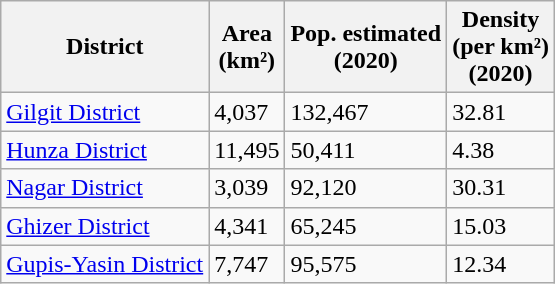<table class="wikitable sortable static-row-numbers static-row-header-hash">
<tr>
<th>District</th>
<th>Area<br>(km²)</th>
<th>Pop. estimated<br>(2020)</th>
<th>Density<br> (per km²)<br>(2020)</th>
</tr>
<tr>
<td><a href='#'>Gilgit District</a></td>
<td>4,037</td>
<td>132,467</td>
<td>32.81</td>
</tr>
<tr>
<td><a href='#'>Hunza District</a></td>
<td>11,495</td>
<td>50,411</td>
<td>4.38</td>
</tr>
<tr>
<td><a href='#'>Nagar District</a></td>
<td>3,039</td>
<td>92,120</td>
<td>30.31</td>
</tr>
<tr>
<td><a href='#'>Ghizer District</a></td>
<td>4,341</td>
<td>65,245</td>
<td>15.03</td>
</tr>
<tr>
<td><a href='#'>Gupis-Yasin District</a></td>
<td>7,747</td>
<td>95,575</td>
<td>12.34</td>
</tr>
</table>
